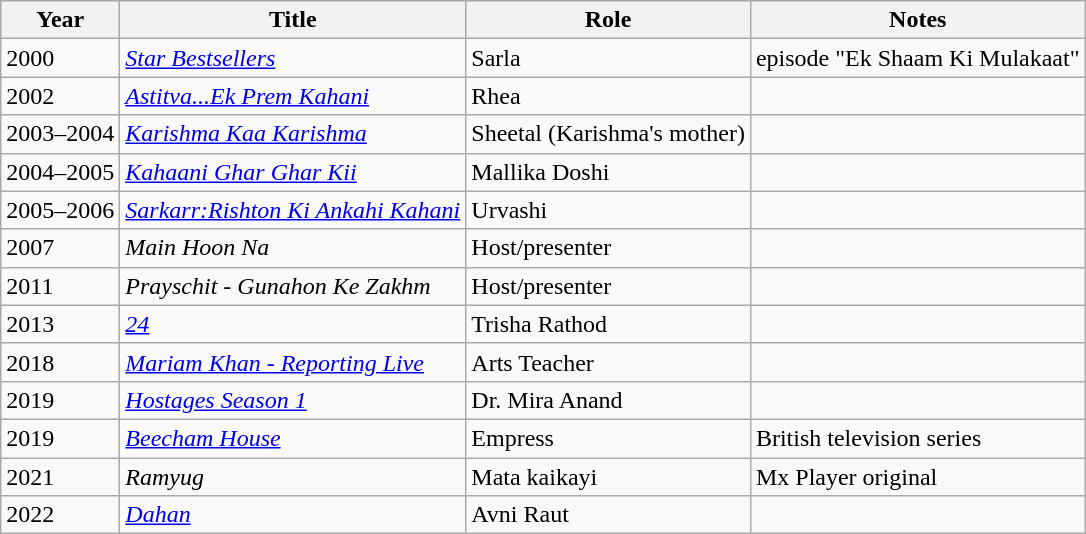<table class="wikitable plainrowheaders sortable">
<tr>
<th scope="col">Year</th>
<th scope="col">Title</th>
<th scope="col">Role</th>
<th scope="col" class="unsortable">Notes</th>
</tr>
<tr>
<td>2000</td>
<td><em><a href='#'>Star Bestsellers</a></em></td>
<td>Sarla</td>
<td>episode "Ek Shaam Ki Mulakaat"</td>
</tr>
<tr>
<td>2002</td>
<td><em><a href='#'>Astitva...Ek Prem Kahani</a></em></td>
<td>Rhea</td>
<td></td>
</tr>
<tr>
<td>2003–2004</td>
<td><em><a href='#'>Karishma Kaa Karishma</a></em></td>
<td>Sheetal (Karishma's mother)</td>
<td></td>
</tr>
<tr>
<td>2004–2005</td>
<td><em><a href='#'>Kahaani Ghar Ghar Kii</a></em></td>
<td>Mallika Doshi</td>
<td><em></em></td>
</tr>
<tr>
<td>2005–2006</td>
<td><em><a href='#'>Sarkarr:Rishton Ki Ankahi Kahani</a></em></td>
<td>Urvashi</td>
<td></td>
</tr>
<tr>
<td>2007</td>
<td><em>Main Hoon Na</em></td>
<td>Host/presenter</td>
<td></td>
</tr>
<tr>
<td>2011</td>
<td><em>Prayschit - Gunahon Ke Zakhm</em></td>
<td>Host/presenter</td>
<td></td>
</tr>
<tr>
<td>2013</td>
<td><em><a href='#'>24</a></em></td>
<td>Trisha Rathod</td>
<td></td>
</tr>
<tr>
<td>2018</td>
<td><em><a href='#'>Mariam Khan - Reporting Live</a></em></td>
<td>Arts Teacher</td>
<td></td>
</tr>
<tr>
<td>2019</td>
<td><em><a href='#'>Hostages Season 1</a></em></td>
<td>Dr. Mira Anand</td>
<td></td>
</tr>
<tr>
<td>2019</td>
<td><em><a href='#'>Beecham House</a></em></td>
<td>Empress</td>
<td>British television series</td>
</tr>
<tr>
<td>2021</td>
<td><em>Ramyug</em></td>
<td>Mata kaikayi</td>
<td>Mx Player original</td>
</tr>
<tr>
<td>2022</td>
<td><em><a href='#'>Dahan</a></em></td>
<td>Avni Raut</td>
<td></td>
</tr>
</table>
